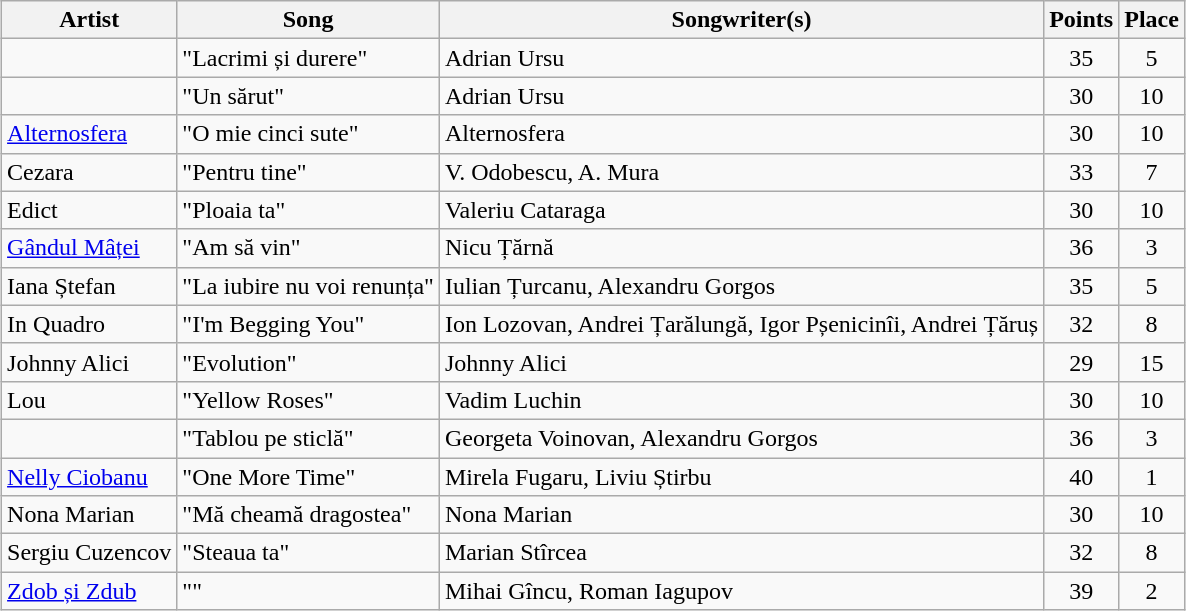<table class="sortable wikitable" style="margin: 1em auto 1em auto; text-align:center;">
<tr>
<th>Artist</th>
<th>Song</th>
<th>Songwriter(s)</th>
<th>Points</th>
<th>Place</th>
</tr>
<tr>
<td align="left"></td>
<td align="left">"Lacrimi și durere"</td>
<td align="left">Adrian Ursu</td>
<td>35</td>
<td>5</td>
</tr>
<tr>
<td align="left"></td>
<td align="left">"Un sărut"</td>
<td align="left">Adrian Ursu</td>
<td>30</td>
<td>10</td>
</tr>
<tr>
<td align="left"><a href='#'>Alternosfera</a></td>
<td align="left">"O mie cinci sute"</td>
<td align="left">Alternosfera</td>
<td>30</td>
<td>10</td>
</tr>
<tr>
<td align="left">Cezara</td>
<td align="left">"Pentru tine"</td>
<td align="left">V. Odobescu, A. Mura</td>
<td>33</td>
<td>7</td>
</tr>
<tr>
<td align="left">Edict</td>
<td align="left">"Ploaia ta"</td>
<td align="left">Valeriu Cataraga</td>
<td>30</td>
<td>10</td>
</tr>
<tr>
<td align="left"><a href='#'>Gândul Mâței</a></td>
<td align="left">"Am să vin"</td>
<td align="left">Nicu Țărnă</td>
<td>36</td>
<td>3</td>
</tr>
<tr>
<td align="left">Iana Ștefan</td>
<td align="left">"La iubire nu voi renunța"</td>
<td align="left">Iulian Țurcanu, Alexandru Gorgos</td>
<td>35</td>
<td>5</td>
</tr>
<tr>
<td align="left">In Quadro</td>
<td align="left">"I'm Begging You"</td>
<td align="left">Ion Lozovan, Andrei Țarălungă, Igor Pșenicinîi, Andrei Țăruș</td>
<td>32</td>
<td>8</td>
</tr>
<tr>
<td align="left">Johnny Alici</td>
<td align="left">"Evolution"</td>
<td align="left">Johnny Alici</td>
<td>29</td>
<td>15</td>
</tr>
<tr>
<td align="left">Lou</td>
<td align="left">"Yellow Roses"</td>
<td align="left">Vadim Luchin</td>
<td>30</td>
<td>10</td>
</tr>
<tr>
<td align="left"></td>
<td align="left">"Tablou pe sticlă"</td>
<td align="left">Georgeta Voinovan, Alexandru Gorgos</td>
<td>36</td>
<td>3</td>
</tr>
<tr>
<td align="left"><a href='#'>Nelly Ciobanu</a></td>
<td align="left">"One More Time"</td>
<td align="left">Mirela Fugaru, Liviu Știrbu</td>
<td>40</td>
<td>1</td>
</tr>
<tr>
<td align="left">Nona Marian</td>
<td align="left">"Mă cheamă dragostea"</td>
<td align="left">Nona Marian</td>
<td>30</td>
<td>10</td>
</tr>
<tr>
<td align="left">Sergiu Cuzencov</td>
<td align="left">"Steaua ta"</td>
<td align="left">Marian Stîrcea</td>
<td>32</td>
<td>8</td>
</tr>
<tr>
<td align="left"><a href='#'>Zdob și Zdub</a></td>
<td align="left">""</td>
<td align="left">Mihai Gîncu, Roman Iagupov</td>
<td>39</td>
<td>2</td>
</tr>
</table>
